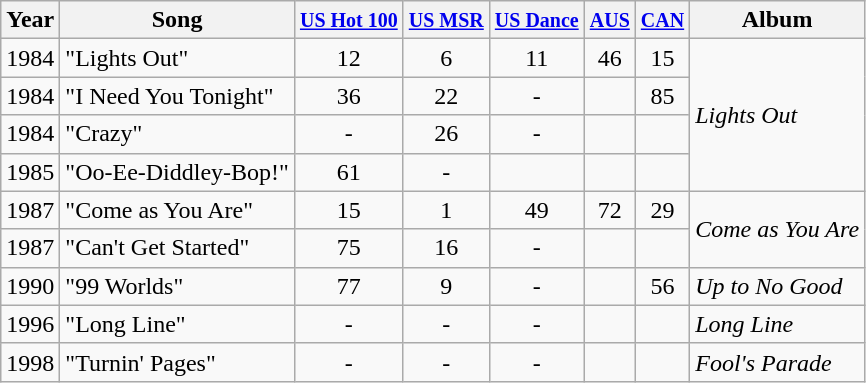<table class="wikitable">
<tr>
<th>Year</th>
<th>Song</th>
<th><small><a href='#'>US Hot 100</a></small></th>
<th><small><a href='#'>US MSR</a></small></th>
<th><small><a href='#'>US Dance</a></small></th>
<th><small><a href='#'>AUS</a></small></th>
<th><small><a href='#'>CAN</a></small></th>
<th>Album</th>
</tr>
<tr>
<td>1984</td>
<td>"Lights Out"</td>
<td style="text-align:center;">12</td>
<td style="text-align:center;">6</td>
<td style="text-align:center;">11</td>
<td style="text-align:center;">46</td>
<td style="text-align:center;">15</td>
<td rowspan=4><em>Lights Out</em></td>
</tr>
<tr>
<td>1984</td>
<td>"I Need You Tonight"</td>
<td style="text-align:center;">36</td>
<td style="text-align:center;">22</td>
<td style="text-align:center;">-</td>
<td style="text-align:center;"></td>
<td style="text-align:center;">85</td>
</tr>
<tr>
<td>1984</td>
<td>"Crazy"</td>
<td style="text-align:center;">-</td>
<td style="text-align:center;">26</td>
<td style="text-align:center;">-</td>
<td style="text-align:center;"></td>
<td style="text-align:center;"></td>
</tr>
<tr>
<td>1985</td>
<td>"Oo-Ee-Diddley-Bop!"</td>
<td style="text-align:center;">61</td>
<td style="text-align:center;">-</td>
<td style="text-align:center;"></td>
<td style="text-align:center;"></td>
</tr>
<tr>
<td>1987</td>
<td>"Come as You Are"</td>
<td style="text-align:center;">15</td>
<td style="text-align:center;">1</td>
<td style="text-align:center;">49</td>
<td style="text-align:center;">72</td>
<td style="text-align:center;">29</td>
<td rowspan=2><em>Come as You Are</em></td>
</tr>
<tr>
<td>1987</td>
<td>"Can't Get Started"</td>
<td style="text-align:center;">75</td>
<td style="text-align:center;">16</td>
<td style="text-align:center;">-</td>
<td style="text-align:center;"></td>
<td style="text-align:center;"></td>
</tr>
<tr>
<td>1990</td>
<td>"99 Worlds"</td>
<td style="text-align:center;">77</td>
<td style="text-align:center;">9</td>
<td style="text-align:center;">-</td>
<td style="text-align:center;"></td>
<td style="text-align:center;">56</td>
<td><em>Up to No Good</em></td>
</tr>
<tr>
<td>1996</td>
<td>"Long Line"</td>
<td style="text-align:center;">-</td>
<td style="text-align:center;">-</td>
<td style="text-align:center;">-</td>
<td style="text-align:center;"></td>
<td style="text-align:center;"></td>
<td><em>Long Line</em></td>
</tr>
<tr>
<td>1998</td>
<td>"Turnin' Pages"</td>
<td style="text-align:center;">-</td>
<td style="text-align:center;">-</td>
<td style="text-align:center;">-</td>
<td style="text-align:center;"></td>
<td style="text-align:center;"></td>
<td><em>Fool's Parade</em></td>
</tr>
</table>
